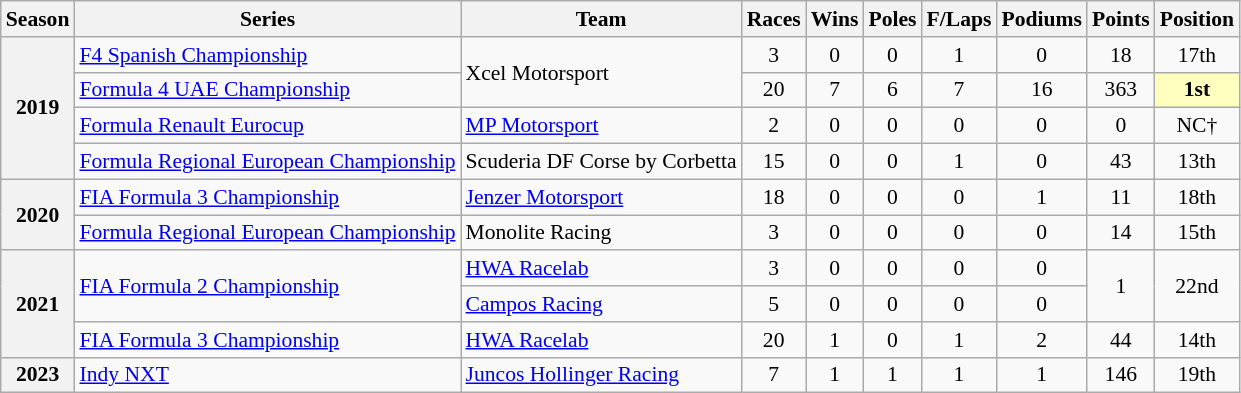<table class="wikitable" style="font-size: 90%; text-align:center">
<tr>
<th>Season</th>
<th>Series</th>
<th>Team</th>
<th>Races</th>
<th>Wins</th>
<th>Poles</th>
<th>F/Laps</th>
<th>Podiums</th>
<th>Points</th>
<th>Position</th>
</tr>
<tr>
<th rowspan=4>2019</th>
<td align=left><a href='#'>F4 Spanish Championship</a></td>
<td align=left rowspan=2>Xcel Motorsport</td>
<td>3</td>
<td>0</td>
<td>0</td>
<td>1</td>
<td>0</td>
<td>18</td>
<td>17th</td>
</tr>
<tr>
<td align=left><a href='#'>Formula 4 UAE Championship</a></td>
<td>20</td>
<td>7</td>
<td>6</td>
<td>7</td>
<td>16</td>
<td>363</td>
<td style="background:#FFFFBF;"><strong>1st</strong></td>
</tr>
<tr>
<td align=left><a href='#'>Formula Renault Eurocup</a></td>
<td align=left><a href='#'>MP Motorsport</a></td>
<td>2</td>
<td>0</td>
<td>0</td>
<td>0</td>
<td>0</td>
<td>0</td>
<td>NC†</td>
</tr>
<tr>
<td align=left><a href='#'>Formula Regional European Championship</a></td>
<td align=left>Scuderia DF Corse by Corbetta</td>
<td>15</td>
<td>0</td>
<td>0</td>
<td>1</td>
<td>0</td>
<td>43</td>
<td>13th</td>
</tr>
<tr>
<th rowspan=2>2020</th>
<td align=left><a href='#'>FIA Formula 3 Championship</a></td>
<td align=left><a href='#'>Jenzer Motorsport</a></td>
<td>18</td>
<td>0</td>
<td>0</td>
<td>0</td>
<td>1</td>
<td>11</td>
<td>18th</td>
</tr>
<tr>
<td align=left><a href='#'>Formula Regional European Championship</a></td>
<td align=left>Monolite Racing</td>
<td>3</td>
<td>0</td>
<td>0</td>
<td>0</td>
<td>0</td>
<td>14</td>
<td>15th</td>
</tr>
<tr>
<th rowspan=3>2021</th>
<td rowspan=2 align=left><a href='#'>FIA Formula 2 Championship</a></td>
<td align=left><a href='#'>HWA Racelab</a></td>
<td>3</td>
<td>0</td>
<td>0</td>
<td>0</td>
<td>0</td>
<td rowspan=2>1</td>
<td rowspan=2>22nd</td>
</tr>
<tr>
<td align=left><a href='#'>Campos Racing</a></td>
<td>5</td>
<td>0</td>
<td>0</td>
<td>0</td>
<td>0</td>
</tr>
<tr>
<td align=left><a href='#'>FIA Formula 3 Championship</a></td>
<td align=left><a href='#'>HWA Racelab</a></td>
<td>20</td>
<td>1</td>
<td>0</td>
<td>1</td>
<td>2</td>
<td>44</td>
<td>14th</td>
</tr>
<tr>
<th>2023</th>
<td align=left><a href='#'>Indy NXT</a></td>
<td align=left><a href='#'>Juncos Hollinger Racing</a></td>
<td>7</td>
<td>1</td>
<td>1</td>
<td>1</td>
<td>1</td>
<td>146</td>
<td>19th</td>
</tr>
</table>
